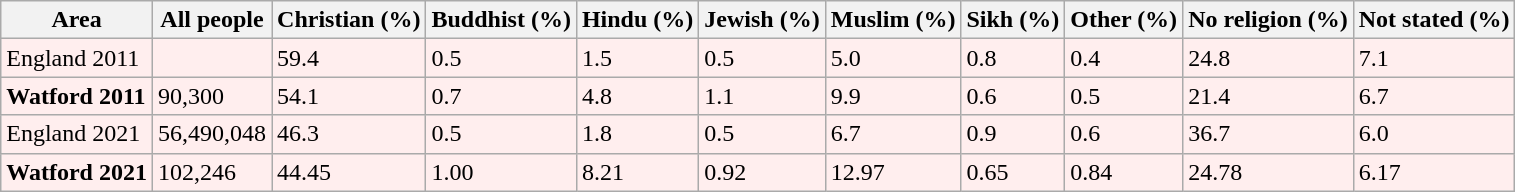<table class="wikitable">
<tr>
<th>Area</th>
<th>All people</th>
<th>Christian (%)</th>
<th>Buddhist (%)</th>
<th>Hindu (%)</th>
<th>Jewish (%)</th>
<th>Muslim (%)</th>
<th>Sikh (%)</th>
<th>Other (%)</th>
<th>No religion (%)</th>
<th>Not stated (%)</th>
</tr>
<tr style="background:#fee;">
<td>England 2011</td>
<td></td>
<td>59.4</td>
<td>0.5</td>
<td>1.5</td>
<td>0.5</td>
<td>5.0</td>
<td>0.8</td>
<td>0.4</td>
<td>24.8</td>
<td>7.1</td>
</tr>
<tr style="background:#fee;">
<td><strong>Watford 2011</strong></td>
<td>90,300</td>
<td>54.1</td>
<td>0.7</td>
<td>4.8</td>
<td>1.1</td>
<td>9.9</td>
<td>0.6</td>
<td>0.5</td>
<td>21.4</td>
<td>6.7</td>
</tr>
<tr style="background:#fee;">
<td>England 2021</td>
<td>56,490,048</td>
<td>46.3</td>
<td>0.5</td>
<td>1.8</td>
<td>0.5</td>
<td>6.7</td>
<td>0.9</td>
<td>0.6</td>
<td>36.7</td>
<td>6.0</td>
</tr>
<tr style="background:#fee;">
<td><strong>Watford 2021</strong></td>
<td>102,246</td>
<td>44.45</td>
<td>1.00</td>
<td>8.21</td>
<td>0.92</td>
<td>12.97</td>
<td>0.65</td>
<td>0.84</td>
<td>24.78</td>
<td>6.17</td>
</tr>
</table>
